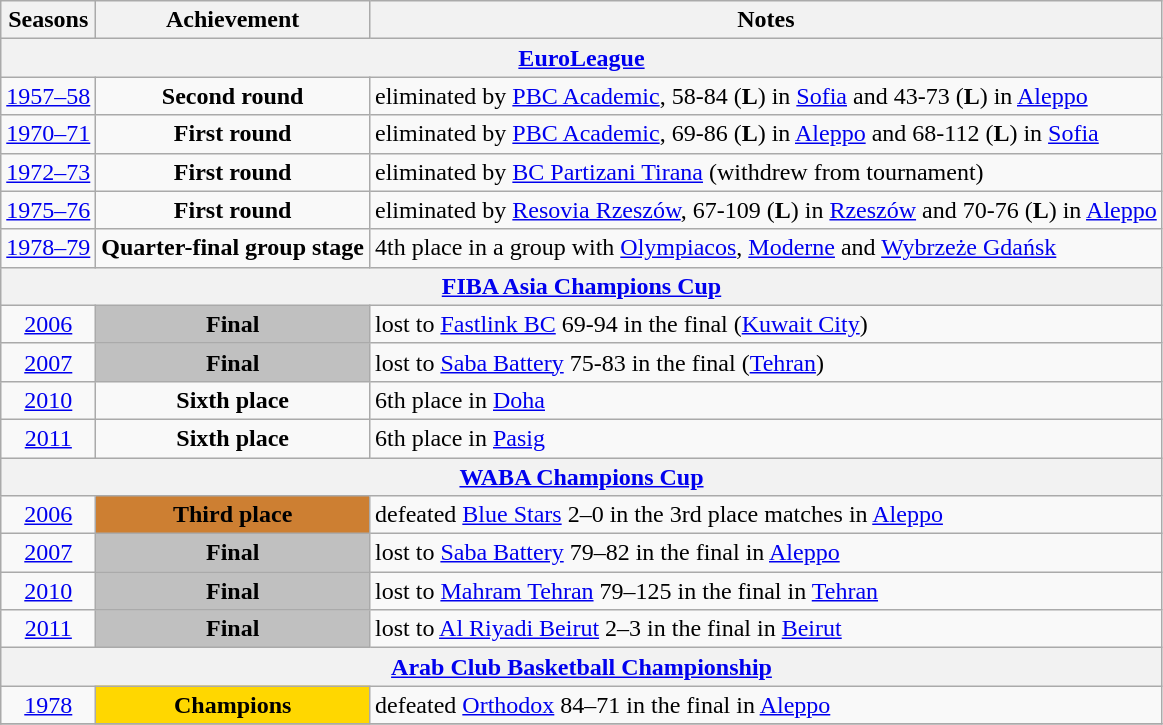<table class="wikitable">
<tr>
<th>Seasons</th>
<th>Achievement</th>
<th>Notes</th>
</tr>
<tr>
<th colspan=3><a href='#'>EuroLeague</a></th>
</tr>
<tr>
<td align="center"><a href='#'>1957–58</a></td>
<td align="center"><strong>Second round</strong></td>
<td align="left">eliminated by <a href='#'>PBC Academic</a>, 58-84 (<strong>L</strong>) in <a href='#'>Sofia</a> and 43-73 (<strong>L</strong>) in <a href='#'>Aleppo</a></td>
</tr>
<tr>
<td align="center"><a href='#'>1970–71</a></td>
<td align="center"><strong>First round</strong></td>
<td align="left">eliminated by <a href='#'>PBC Academic</a>, 69-86 (<strong>L</strong>) in <a href='#'>Aleppo</a> and 68-112 (<strong>L</strong>) in <a href='#'>Sofia</a></td>
</tr>
<tr>
<td align="center"><a href='#'>1972–73</a></td>
<td align="center"><strong>First round</strong></td>
<td align="left">eliminated by <a href='#'>BC Partizani Tirana</a> (withdrew from tournament)</td>
</tr>
<tr>
<td align="center"><a href='#'>1975–76</a></td>
<td align="center"><strong>First round</strong></td>
<td align="left">eliminated by <a href='#'>Resovia Rzeszów</a>, 67-109 (<strong>L</strong>) in <a href='#'>Rzeszów</a> and 70-76 (<strong>L</strong>) in <a href='#'>Aleppo</a></td>
</tr>
<tr>
<td align="center"><a href='#'>1978–79</a></td>
<td align="center"><strong>Quarter-final group stage</strong></td>
<td align="left">4th place in a group with <a href='#'>Olympiacos</a>, <a href='#'>Moderne</a> and <a href='#'>Wybrzeże Gdańsk</a></td>
</tr>
<tr>
<th colspan=3><a href='#'>FIBA Asia Champions Cup</a></th>
</tr>
<tr>
<td align="center"><a href='#'>2006</a></td>
<td align="center" bgcolor=silver><strong>Final</strong></td>
<td align="left">lost to <a href='#'>Fastlink BC</a> 69-94 in the final (<a href='#'>Kuwait City</a>)</td>
</tr>
<tr>
<td align="center"><a href='#'>2007</a></td>
<td align="center" bgcolor= silver><strong>Final</strong></td>
<td align="left">lost to <a href='#'>Saba Battery</a> 75-83 in the final (<a href='#'>Tehran</a>)</td>
</tr>
<tr>
<td align="center"><a href='#'>2010</a></td>
<td align="center" bgcolor=><strong>Sixth place</strong></td>
<td align="left">6th place in <a href='#'>Doha</a></td>
</tr>
<tr>
<td align="center"><a href='#'>2011</a></td>
<td align="center" bgcolor=><strong>Sixth place</strong></td>
<td align="left">6th place in <a href='#'>Pasig</a></td>
</tr>
<tr>
<th colspan=3><a href='#'>WABA Champions Cup</a></th>
</tr>
<tr>
<td align="center"><a href='#'>2006</a></td>
<td align="center" bgcolor=#CD7F32><strong>Third place</strong></td>
<td align="left">defeated <a href='#'>Blue Stars</a> 2–0 in the 3rd place matches in <a href='#'>Aleppo</a></td>
</tr>
<tr>
<td align="center"><a href='#'>2007</a></td>
<td align="center" bgcolor=silver><strong>Final</strong></td>
<td align="left">lost to <a href='#'>Saba Battery</a> 79–82 in the final in <a href='#'>Aleppo</a></td>
</tr>
<tr>
<td align="center"><a href='#'>2010</a></td>
<td align="center" bgcolor=silver><strong>Final</strong></td>
<td align="left">lost to <a href='#'>Mahram Tehran</a> 79–125 in the final in <a href='#'>Tehran</a></td>
</tr>
<tr>
<td align="center"><a href='#'>2011</a></td>
<td align="center" bgcolor=silver><strong>Final</strong></td>
<td align="left">lost to <a href='#'>Al Riyadi Beirut</a> 2–3 in the final in <a href='#'>Beirut</a></td>
</tr>
<tr>
<th colspan=3><a href='#'>Arab Club Basketball Championship</a></th>
</tr>
<tr>
<td align="center"><a href='#'>1978</a></td>
<td align="center" bgcolor="gold"><strong>Champions</strong></td>
<td align="left">defeated <a href='#'>Orthodox</a> 84–71 in the final in <a href='#'>Aleppo</a></td>
</tr>
<tr>
</tr>
</table>
